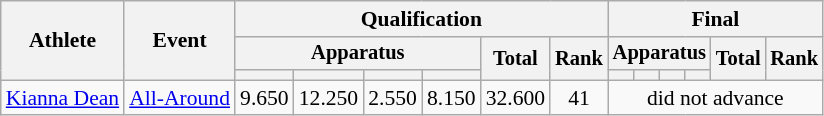<table class="wikitable" style="font-size:90%">
<tr>
<th rowspan=3>Athlete</th>
<th rowspan=3>Event</th>
<th colspan =6>Qualification</th>
<th colspan =6>Final</th>
</tr>
<tr style="font-size:95%">
<th colspan=4>Apparatus</th>
<th rowspan=2>Total</th>
<th rowspan=2>Rank</th>
<th colspan=4>Apparatus</th>
<th rowspan=2>Total</th>
<th rowspan=2>Rank</th>
</tr>
<tr style="font-size:95%">
<th></th>
<th></th>
<th></th>
<th></th>
<th></th>
<th></th>
<th></th>
<th></th>
</tr>
<tr align=center>
<td align=left><a href='#'>Kianna Dean</a></td>
<td style="text-align:left;"><a href='#'>All-Around</a></td>
<td>9.650</td>
<td>12.250</td>
<td>2.550</td>
<td>8.150</td>
<td>32.600</td>
<td>41</td>
<td align=center colspan="6">did not advance</td>
</tr>
</table>
